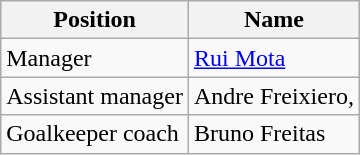<table class="wikitable">
<tr>
<th style=background:graw;">Position</th>
<th style=background:graw;">Name</th>
</tr>
<tr>
<td>Manager</td>
<td> <a href='#'>Rui Mota</a></td>
</tr>
<tr>
<td>Assistant manager</td>
<td> Andre Freixiero,</td>
</tr>
<tr>
<td>Goalkeeper coach</td>
<td> Bruno Freitas</td>
</tr>
</table>
